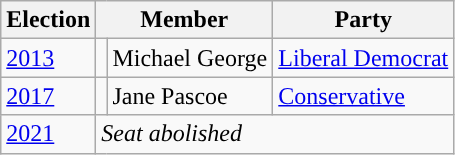<table class="wikitable">
<tr>
<th>Election</th>
<th colspan="2">Member</th>
<th>Party</th>
</tr>
<tr>
<td><a href='#'>2013</a></td>
<td rowspan="1" style="background-color: "></td>
<td rowspan="1">Michael George</td>
<td rowspan="1"><a href='#'>Liberal Democrat</a></td>
</tr>
<tr>
<td><a href='#'>2017</a></td>
<td rowspan="1" style="background-color: "></td>
<td rowspan="1">Jane Pascoe</td>
<td rowspan="1"><a href='#'>Conservative</a></td>
</tr>
<tr>
<td><a href='#'>2021</a></td>
<td colspan="3"><em>Seat abolished</em></td>
</tr>
</table>
